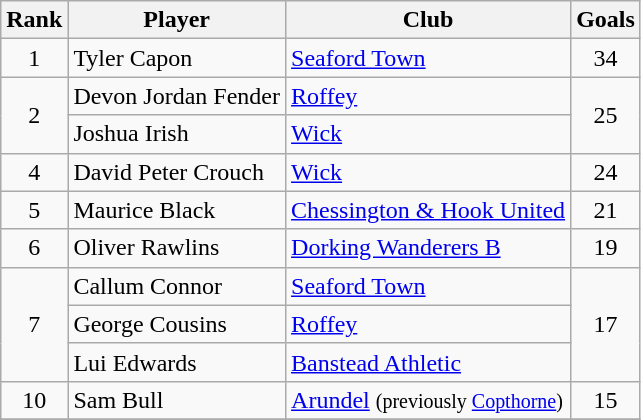<table class="wikitable" style="text-align:center">
<tr>
<th>Rank</th>
<th>Player</th>
<th>Club</th>
<th>Goals</th>
</tr>
<tr>
<td>1</td>
<td align="left">Tyler Capon</td>
<td align="left"><a href='#'>Seaford Town</a></td>
<td>34</td>
</tr>
<tr>
<td rowspan="2">2</td>
<td align="left">Devon Jordan Fender</td>
<td align="left"><a href='#'>Roffey</a></td>
<td rowspan="2">25</td>
</tr>
<tr>
<td align="left">Joshua Irish</td>
<td align="left"><a href='#'>Wick</a></td>
</tr>
<tr>
<td>4</td>
<td align="left">David Peter Crouch</td>
<td align="left"><a href='#'>Wick</a></td>
<td>24</td>
</tr>
<tr>
<td>5</td>
<td align="left">Maurice Black</td>
<td align="left"><a href='#'>Chessington & Hook United</a></td>
<td>21</td>
</tr>
<tr>
<td>6</td>
<td align="left">Oliver Rawlins</td>
<td align="left"><a href='#'>Dorking Wanderers B</a></td>
<td>19</td>
</tr>
<tr>
<td rowspan="3">7</td>
<td align="left">Callum Connor</td>
<td align="left"><a href='#'>Seaford Town</a></td>
<td rowspan="3">17</td>
</tr>
<tr>
<td align="left">George Cousins</td>
<td align="left"><a href='#'>Roffey</a></td>
</tr>
<tr>
<td align="left">Lui Edwards</td>
<td align="left"><a href='#'>Banstead Athletic</a></td>
</tr>
<tr>
<td>10</td>
<td align="left">Sam Bull</td>
<td align="left"><a href='#'>Arundel</a> <small>(previously <a href='#'>Copthorne</a>)</small></td>
<td>15</td>
</tr>
<tr>
</tr>
</table>
